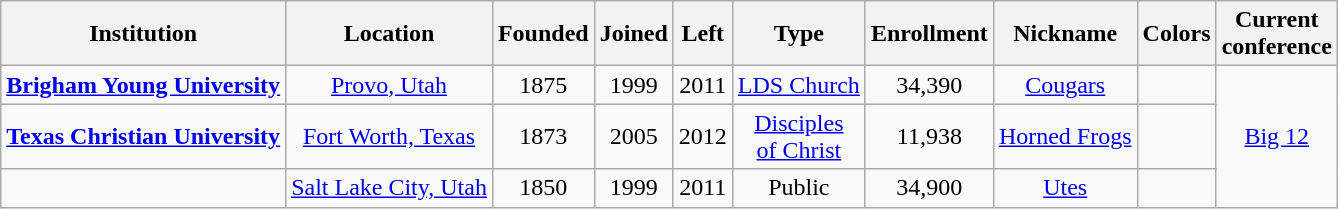<table class="wikitable sortable" style="text-align:center">
<tr>
<th>Institution</th>
<th>Location</th>
<th>Founded</th>
<th>Joined</th>
<th>Left</th>
<th>Type</th>
<th>Enrollment</th>
<th>Nickname</th>
<th type="unsortable">Colors</th>
<th>Current<br>conference</th>
</tr>
<tr>
<td><strong><a href='#'>Brigham Young University</a></strong></td>
<td><a href='#'>Provo, Utah</a></td>
<td>1875</td>
<td>1999</td>
<td>2011</td>
<td><a href='#'>LDS Church</a></td>
<td>34,390</td>
<td><a href='#'>Cougars</a></td>
<td></td>
<td rowspan="3"><a href='#'>Big 12</a></td>
</tr>
<tr>
<td><strong><a href='#'>Texas Christian University</a></strong></td>
<td><a href='#'>Fort Worth, Texas</a></td>
<td>1873</td>
<td>2005</td>
<td>2012</td>
<td><a href='#'>Disciples<br>of Christ</a></td>
<td>11,938</td>
<td><a href='#'>Horned Frogs</a></td>
<td></td>
</tr>
<tr>
<td></td>
<td><a href='#'>Salt Lake City, Utah</a></td>
<td>1850</td>
<td>1999</td>
<td>2011</td>
<td>Public</td>
<td>34,900</td>
<td><a href='#'>Utes</a></td>
<td></td>
</tr>
</table>
